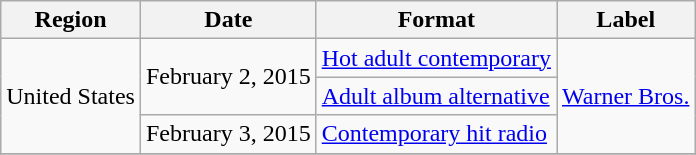<table class=wikitable>
<tr>
<th>Region</th>
<th>Date</th>
<th>Format</th>
<th>Label</th>
</tr>
<tr>
<td rowspan="3">United States</td>
<td rowspan="2">February 2, 2015</td>
<td><a href='#'>Hot adult contemporary</a></td>
<td rowspan="3"><a href='#'>Warner Bros.</a></td>
</tr>
<tr>
<td><a href='#'>Adult album alternative</a></td>
</tr>
<tr>
<td>February 3, 2015</td>
<td><a href='#'>Contemporary hit radio</a></td>
</tr>
<tr>
</tr>
</table>
